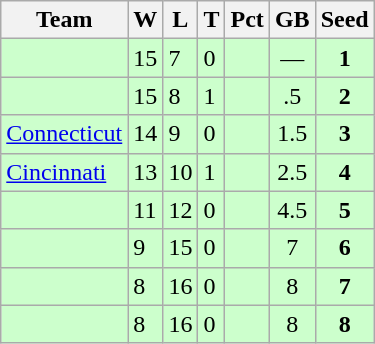<table class=wikitable>
<tr>
<th>Team</th>
<th>W</th>
<th>L</th>
<th>T</th>
<th>Pct</th>
<th>GB</th>
<th>Seed</th>
</tr>
<tr bgcolor=ccffcc>
<td></td>
<td>15</td>
<td>7</td>
<td>0</td>
<td></td>
<td style="text-align:center;">—</td>
<td style="text-align:center;"><strong>1</strong></td>
</tr>
<tr bgcolor=ccffcc>
<td></td>
<td>15</td>
<td>8</td>
<td>1</td>
<td></td>
<td style="text-align:center;">.5</td>
<td style="text-align:center;"><strong>2</strong></td>
</tr>
<tr bgcolor=ccffcc>
<td><a href='#'>Connecticut</a></td>
<td>14</td>
<td>9</td>
<td>0</td>
<td></td>
<td style="text-align:center;">1.5</td>
<td style="text-align:center;"><strong>3</strong></td>
</tr>
<tr bgcolor=ccffcc>
<td><a href='#'>Cincinnati</a></td>
<td>13</td>
<td>10</td>
<td>1</td>
<td></td>
<td style="text-align:center;">2.5</td>
<td style="text-align:center;"><strong>4</strong></td>
</tr>
<tr bgcolor=ccffcc>
<td></td>
<td>11</td>
<td>12</td>
<td>0</td>
<td></td>
<td style="text-align:center;">4.5</td>
<td style="text-align:center;"><strong>5</strong></td>
</tr>
<tr bgcolor=ccffcc>
<td></td>
<td>9</td>
<td>15</td>
<td>0</td>
<td></td>
<td style="text-align:center;">7</td>
<td style="text-align:center;"><strong>6</strong></td>
</tr>
<tr bgcolor=ccffcc>
<td></td>
<td>8</td>
<td>16</td>
<td>0</td>
<td></td>
<td style="text-align:center;">8</td>
<td style="text-align:center;"><strong>7</strong></td>
</tr>
<tr bgcolor=ccffcc>
<td></td>
<td>8</td>
<td>16</td>
<td>0</td>
<td></td>
<td style="text-align:center;">8</td>
<td style="text-align:center;"><strong>8</strong></td>
</tr>
</table>
